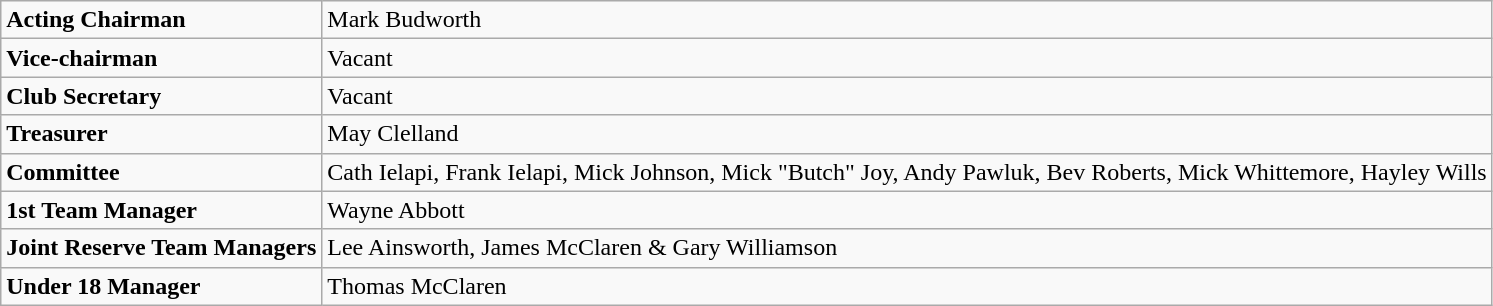<table class="wikitable">
<tr>
<td><strong>Acting Chairman</strong></td>
<td>Mark Budworth</td>
</tr>
<tr>
<td><strong>Vice-chairman</strong></td>
<td>Vacant</td>
</tr>
<tr>
<td><strong>Club Secretary</strong></td>
<td>Vacant</td>
</tr>
<tr>
<td><strong>Treasurer</strong></td>
<td>May Clelland</td>
</tr>
<tr>
<td><strong>Committee</strong></td>
<td>Cath Ielapi, Frank Ielapi, Mick Johnson, Mick "Butch" Joy, Andy Pawluk, Bev Roberts, Mick Whittemore, Hayley Wills</td>
</tr>
<tr>
<td><strong>1st Team Manager</strong></td>
<td>Wayne Abbott</td>
</tr>
<tr>
<td><strong>Joint Reserve Team Managers</strong></td>
<td>Lee Ainsworth, James McClaren & Gary Williamson</td>
</tr>
<tr>
<td><strong>Under 18 Manager</strong></td>
<td>Thomas McClaren</td>
</tr>
</table>
